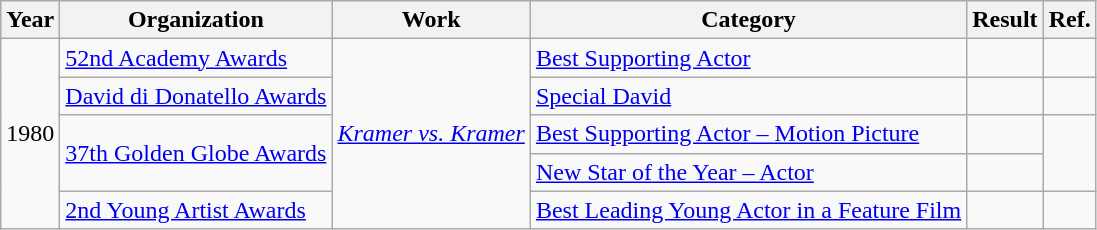<table class="wikitable">
<tr>
<th>Year</th>
<th>Organization</th>
<th>Work</th>
<th>Category</th>
<th>Result</th>
<th>Ref.</th>
</tr>
<tr>
<td rowspan="5">1980</td>
<td><a href='#'>52nd Academy Awards</a></td>
<td rowspan="5"><em><a href='#'>Kramer vs. Kramer</a></em></td>
<td><a href='#'>Best Supporting Actor</a></td>
<td></td>
<td></td>
</tr>
<tr>
<td><a href='#'>David di Donatello Awards</a></td>
<td><a href='#'>Special David</a></td>
<td></td>
<td></td>
</tr>
<tr>
<td rowspan="2"><a href='#'>37th Golden Globe Awards</a></td>
<td><a href='#'>Best Supporting Actor – Motion Picture</a></td>
<td></td>
<td rowspan="2"></td>
</tr>
<tr>
<td><a href='#'>New Star of the Year – Actor</a></td>
<td></td>
</tr>
<tr>
<td><a href='#'>2nd Young Artist Awards</a></td>
<td><a href='#'>Best Leading Young Actor in a Feature Film</a></td>
<td></td>
<td></td>
</tr>
</table>
